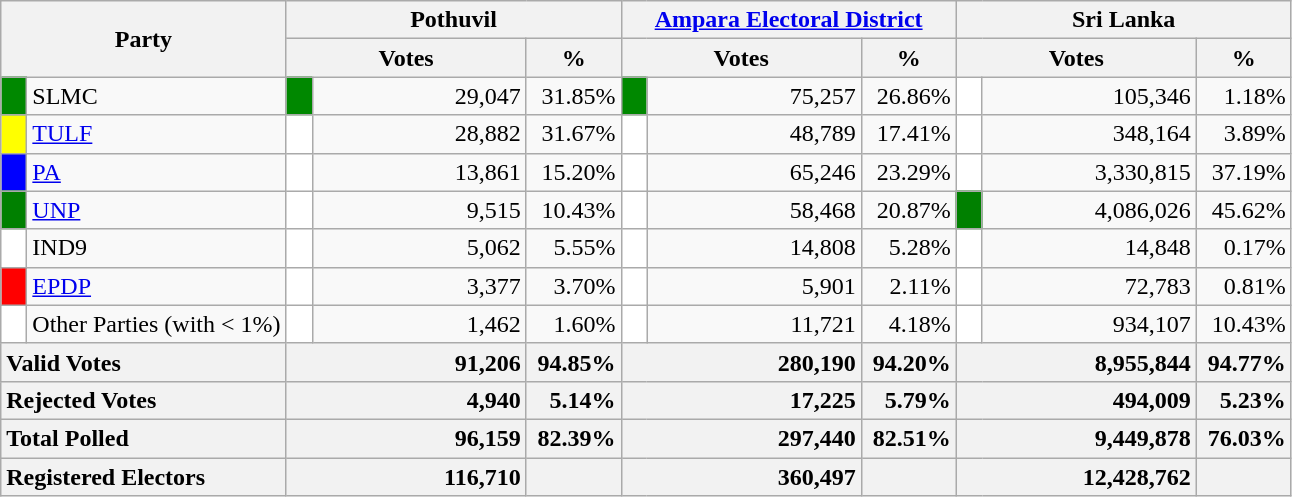<table class="wikitable">
<tr>
<th colspan="2" width="144px"rowspan="2">Party</th>
<th colspan="3" width="216px">Pothuvil</th>
<th colspan="3" width="216px"><a href='#'>Ampara Electoral District</a></th>
<th colspan="3" width="216px">Sri Lanka</th>
</tr>
<tr>
<th colspan="2" width="144px">Votes</th>
<th>%</th>
<th colspan="2" width="144px">Votes</th>
<th>%</th>
<th colspan="2" width="144px">Votes</th>
<th>%</th>
</tr>
<tr>
<td style="background-color:#008800;" width="10px"></td>
<td style="text-align:left;">SLMC</td>
<td style="background-color:#008800;" width="10px"></td>
<td style="text-align:right;">29,047</td>
<td style="text-align:right;">31.85%</td>
<td style="background-color:#008800;" width="10px"></td>
<td style="text-align:right;">75,257</td>
<td style="text-align:right;">26.86%</td>
<td style="background-color:white;" width="10px"></td>
<td style="text-align:right;">105,346</td>
<td style="text-align:right;">1.18%</td>
</tr>
<tr>
<td style="background-color:yellow;" width="10px"></td>
<td style="text-align:left;"><a href='#'>TULF</a></td>
<td style="background-color:white;" width="10px"></td>
<td style="text-align:right;">28,882</td>
<td style="text-align:right;">31.67%</td>
<td style="background-color:white;" width="10px"></td>
<td style="text-align:right;">48,789</td>
<td style="text-align:right;">17.41%</td>
<td style="background-color:white;" width="10px"></td>
<td style="text-align:right;">348,164</td>
<td style="text-align:right;">3.89%</td>
</tr>
<tr>
<td style="background-color:blue;" width="10px"></td>
<td style="text-align:left;"><a href='#'>PA</a></td>
<td style="background-color:white;" width="10px"></td>
<td style="text-align:right;">13,861</td>
<td style="text-align:right;">15.20%</td>
<td style="background-color:white;" width="10px"></td>
<td style="text-align:right;">65,246</td>
<td style="text-align:right;">23.29%</td>
<td style="background-color:white;" width="10px"></td>
<td style="text-align:right;">3,330,815</td>
<td style="text-align:right;">37.19%</td>
</tr>
<tr>
<td style="background-color:green;" width="10px"></td>
<td style="text-align:left;"><a href='#'>UNP</a></td>
<td style="background-color:white;" width="10px"></td>
<td style="text-align:right;">9,515</td>
<td style="text-align:right;">10.43%</td>
<td style="background-color:white;" width="10px"></td>
<td style="text-align:right;">58,468</td>
<td style="text-align:right;">20.87%</td>
<td style="background-color:green;" width="10px"></td>
<td style="text-align:right;">4,086,026</td>
<td style="text-align:right;">45.62%</td>
</tr>
<tr>
<td style="background-color:white;" width="10px"></td>
<td style="text-align:left;">IND9</td>
<td style="background-color:white;" width="10px"></td>
<td style="text-align:right;">5,062</td>
<td style="text-align:right;">5.55%</td>
<td style="background-color:white;" width="10px"></td>
<td style="text-align:right;">14,808</td>
<td style="text-align:right;">5.28%</td>
<td style="background-color:white;" width="10px"></td>
<td style="text-align:right;">14,848</td>
<td style="text-align:right;">0.17%</td>
</tr>
<tr>
<td style="background-color:red;" width="10px"></td>
<td style="text-align:left;"><a href='#'>EPDP</a></td>
<td style="background-color:white;" width="10px"></td>
<td style="text-align:right;">3,377</td>
<td style="text-align:right;">3.70%</td>
<td style="background-color:white;" width="10px"></td>
<td style="text-align:right;">5,901</td>
<td style="text-align:right;">2.11%</td>
<td style="background-color:white;" width="10px"></td>
<td style="text-align:right;">72,783</td>
<td style="text-align:right;">0.81%</td>
</tr>
<tr>
<td style="background-color:white;" width="10px"></td>
<td style="text-align:left;">Other Parties (with < 1%)</td>
<td style="background-color:white;" width="10px"></td>
<td style="text-align:right;">1,462</td>
<td style="text-align:right;">1.60%</td>
<td style="background-color:white;" width="10px"></td>
<td style="text-align:right;">11,721</td>
<td style="text-align:right;">4.18%</td>
<td style="background-color:white;" width="10px"></td>
<td style="text-align:right;">934,107</td>
<td style="text-align:right;">10.43%</td>
</tr>
<tr>
<th colspan="2" width="144px"style="text-align:left;">Valid Votes</th>
<th style="text-align:right;"colspan="2" width="144px">91,206</th>
<th style="text-align:right;">94.85%</th>
<th style="text-align:right;"colspan="2" width="144px">280,190</th>
<th style="text-align:right;">94.20%</th>
<th style="text-align:right;"colspan="2" width="144px">8,955,844</th>
<th style="text-align:right;">94.77%</th>
</tr>
<tr>
<th colspan="2" width="144px"style="text-align:left;">Rejected Votes</th>
<th style="text-align:right;"colspan="2" width="144px">4,940</th>
<th style="text-align:right;">5.14%</th>
<th style="text-align:right;"colspan="2" width="144px">17,225</th>
<th style="text-align:right;">5.79%</th>
<th style="text-align:right;"colspan="2" width="144px">494,009</th>
<th style="text-align:right;">5.23%</th>
</tr>
<tr>
<th colspan="2" width="144px"style="text-align:left;">Total Polled</th>
<th style="text-align:right;"colspan="2" width="144px">96,159</th>
<th style="text-align:right;">82.39%</th>
<th style="text-align:right;"colspan="2" width="144px">297,440</th>
<th style="text-align:right;">82.51%</th>
<th style="text-align:right;"colspan="2" width="144px">9,449,878</th>
<th style="text-align:right;">76.03%</th>
</tr>
<tr>
<th colspan="2" width="144px"style="text-align:left;">Registered Electors</th>
<th style="text-align:right;"colspan="2" width="144px">116,710</th>
<th></th>
<th style="text-align:right;"colspan="2" width="144px">360,497</th>
<th></th>
<th style="text-align:right;"colspan="2" width="144px">12,428,762</th>
<th></th>
</tr>
</table>
